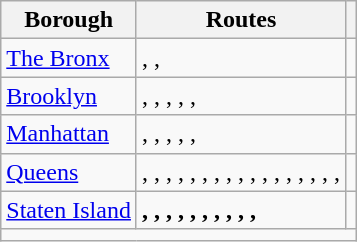<table class="wikitable">
<tr>
<th>Borough</th>
<th>Routes</th>
<th></th>
</tr>
<tr>
<td><a href='#'>The Bronx</a></td>
<td><em></em>, , </td>
<td></td>
</tr>
<tr>
<td><a href='#'>Brooklyn</a></td>
<td>, , , , , <strong></strong></td>
<td></td>
</tr>
<tr>
<td><a href='#'>Manhattan</a></td>
<td>, <em></em>, , <em></em>, <strong></strong>, <em></em></td>
<td></td>
</tr>
<tr>
<td><a href='#'>Queens</a></td>
<td>, , , , , , , , , , <strong></strong>, , , , , <strong></strong>, <strong></strong>, <em></em></td>
<td></td>
</tr>
<tr>
<td><a href='#'>Staten Island</a></td>
<td><strong>, , , , , , , , , , </strong></td>
<td></td>
</tr>
<tr>
<td colspan="3"></td>
</tr>
</table>
